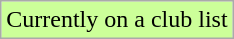<table class="wikitable">
<tr style="background:#cf9;">
<td>Currently on a club list</td>
</tr>
</table>
